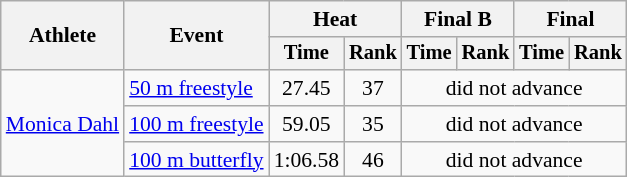<table class=wikitable style="font-size:90%">
<tr>
<th rowspan="2">Athlete</th>
<th rowspan="2">Event</th>
<th colspan="2">Heat</th>
<th colspan="2">Final B</th>
<th colspan="2">Final</th>
</tr>
<tr style="font-size:95%">
<th>Time</th>
<th>Rank</th>
<th>Time</th>
<th>Rank</th>
<th>Time</th>
<th>Rank</th>
</tr>
<tr align=center>
<td align=left rowspan=3><a href='#'>Monica Dahl</a></td>
<td align=left><a href='#'>50 m freestyle</a></td>
<td>27.45</td>
<td>37</td>
<td colspan=4>did not advance</td>
</tr>
<tr align=center>
<td align=left><a href='#'>100 m freestyle</a></td>
<td>59.05</td>
<td>35</td>
<td colspan=4>did not advance</td>
</tr>
<tr align=center>
<td align=left><a href='#'>100 m butterfly</a></td>
<td>1:06.58</td>
<td>46</td>
<td colspan=4>did not advance</td>
</tr>
</table>
